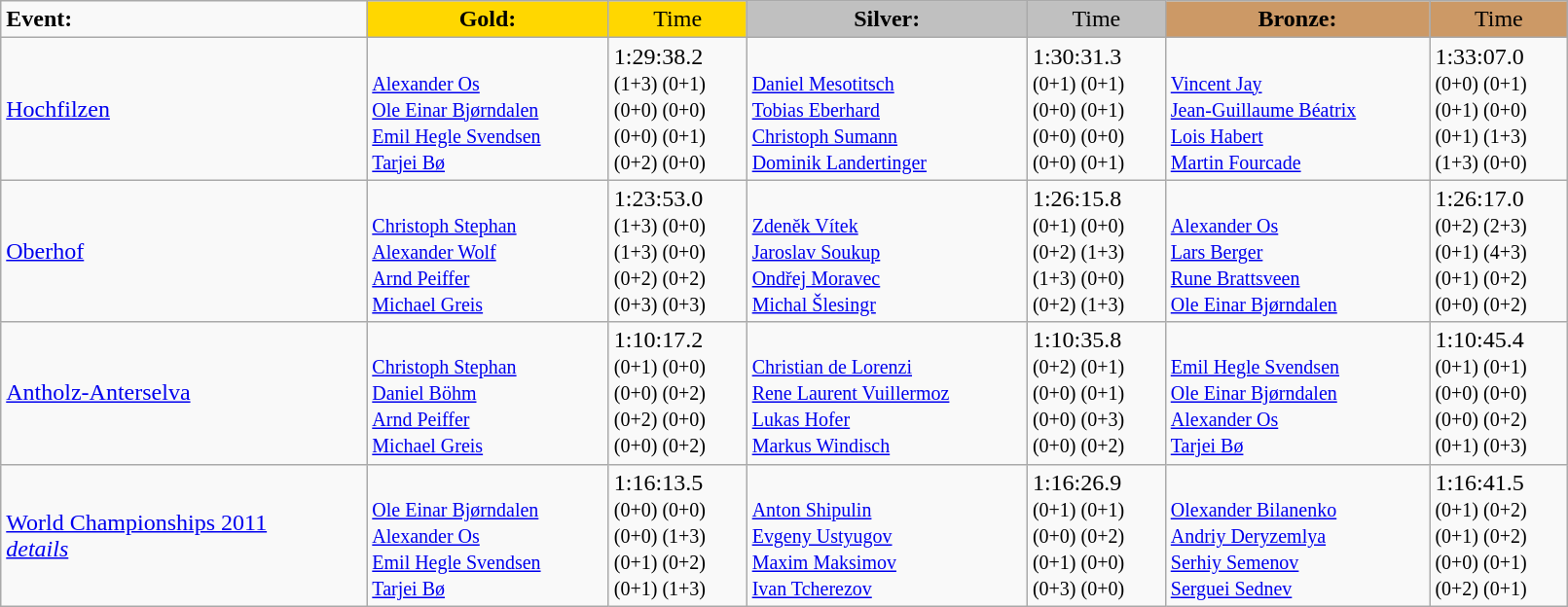<table class="wikitable" width=85%>
<tr>
<td><strong>Event:</strong></td>
<td style="text-align:center;background-color:gold;"><strong>Gold:</strong></td>
<td style="text-align:center;background-color:gold;">Time</td>
<td style="text-align:center;background-color:silver;"><strong>Silver:</strong></td>
<td style="text-align:center;background-color:silver;">Time</td>
<td style="text-align:center;background-color:#CC9966;"><strong>Bronze:</strong></td>
<td style="text-align:center;background-color:#CC9966;">Time</td>
</tr>
<tr>
<td><a href='#'>Hochfilzen</a><br></td>
<td><strong></strong>  <br><small><a href='#'>Alexander Os</a><br><a href='#'>Ole&nbsp;Einar&nbsp;Bjørndalen</a><br><a href='#'>Emil&nbsp;Hegle&nbsp;Svendsen</a><br><a href='#'>Tarjei Bø</a></small></td>
<td>1:29:38.2<br><small>(1+3) (0+1)<br>(0+0) (0+0)<br>(0+0) (0+1)<br>(0+2) (0+0)</small></td>
<td>  <br><small><a href='#'>Daniel Mesotitsch</a><br><a href='#'>Tobias Eberhard</a><br><a href='#'>Christoph Sumann</a><br><a href='#'>Dominik Landertinger</a></small></td>
<td>1:30:31.3<br><small>(0+1) (0+1)<br>(0+0) (0+1)<br>(0+0) (0+0)<br>(0+0) (0+1)</small></td>
<td>  <br><small><a href='#'>Vincent Jay</a><br><a href='#'>Jean-Guillaume Béatrix</a><br><a href='#'>Lois Habert</a><br><a href='#'>Martin Fourcade</a></small></td>
<td>1:33:07.0<br><small>(0+0) (0+1)<br>(0+1) (0+0)<br>(0+1) (1+3)<br>(1+3) (0+0)</small></td>
</tr>
<tr>
<td><a href='#'>Oberhof</a><br></td>
<td><strong></strong>  <br><small><a href='#'>Christoph Stephan</a><br><a href='#'>Alexander Wolf</a><br><a href='#'>Arnd Peiffer</a><br><a href='#'>Michael Greis</a></small></td>
<td>1:23:53.0<br><small>(1+3) (0+0)<br>(1+3) (0+0)<br>(0+2) (0+2)<br>(0+3) (0+3)</small></td>
<td>  <br><small><a href='#'>Zdeněk Vítek</a><br><a href='#'>Jaroslav Soukup</a><br><a href='#'>Ondřej Moravec</a><br><a href='#'>Michal Šlesingr</a></small></td>
<td>1:26:15.8<br><small>(0+1) (0+0)<br>(0+2) (1+3)<br>(1+3) (0+0)<br>(0+2) (1+3)</small></td>
<td>  <br><small><a href='#'>Alexander Os</a><br><a href='#'>Lars Berger</a><br><a href='#'>Rune Brattsveen</a><br><a href='#'>Ole Einar Bjørndalen</a></small></td>
<td>1:26:17.0<br><small>(0+2) (2+3)<br>(0+1) (4+3)<br>(0+1) (0+2)<br>(0+0) (0+2)</small></td>
</tr>
<tr>
<td><a href='#'>Antholz-Anterselva</a><br></td>
<td><strong></strong>  <br><small><a href='#'>Christoph Stephan</a><br><a href='#'>Daniel Böhm</a><br><a href='#'>Arnd Peiffer</a><br><a href='#'>Michael Greis</a></small></td>
<td>1:10:17.2<br><small>(0+1) (0+0)<br>(0+0) (0+2)<br>(0+2) (0+0)<br>(0+0) (0+2)</small></td>
<td>  <br><small><a href='#'>Christian de Lorenzi</a><br><a href='#'>Rene&nbsp;Laurent&nbsp;Vuillermoz</a><br><a href='#'>Lukas Hofer</a><br><a href='#'>Markus Windisch</a></small></td>
<td>1:10:35.8<br><small>(0+2) (0+1)<br>(0+0) (0+1)<br>(0+0) (0+3)<br>(0+0) (0+2)</small></td>
<td>  <br><small>  <a href='#'>Emil Hegle Svendsen</a><br><a href='#'>Ole Einar Bjørndalen</a><br><a href='#'>Alexander Os</a><br><a href='#'>Tarjei Bø</a></small></td>
<td>1:10:45.4<br><small>(0+1) (0+1)<br>(0+0) (0+0)<br>(0+0) (0+2)<br>(0+1) (0+3)</small></td>
</tr>
<tr>
<td><a href='#'>World Championships 2011</a><br><em><a href='#'>details</a></em></td>
<td><strong></strong><small><br><a href='#'>Ole Einar Bjørndalen</a><br><a href='#'>Alexander Os</a><br><a href='#'>Emil Hegle Svendsen</a><br><a href='#'>Tarjei Bø</a></small></td>
<td>1:16:13.5<br><small>(0+0) (0+0)<br>(0+0) (1+3)<br>(0+1) (0+2)<br>(0+1) (1+3)</small></td>
<td><small><br><a href='#'>Anton Shipulin</a><br><a href='#'>Evgeny Ustyugov</a><br><a href='#'>Maxim Maksimov</a><br><a href='#'>Ivan Tcherezov</a></small></td>
<td>1:16:26.9<br><small>(0+1) (0+1)<br>(0+0) (0+2)<br>(0+1) (0+0)<br>(0+3) (0+0)</small></td>
<td><small><br><a href='#'>Olexander Bilanenko</a><br><a href='#'>Andriy Deryzemlya</a><br><a href='#'>Serhiy Semenov</a><br><a href='#'>Serguei Sednev</a></small></td>
<td>1:16:41.5<br><small>(0+1) (0+2)<br>(0+1) (0+2)<br>(0+0) (0+1)<br>(0+2) (0+1)</small></td>
</tr>
</table>
